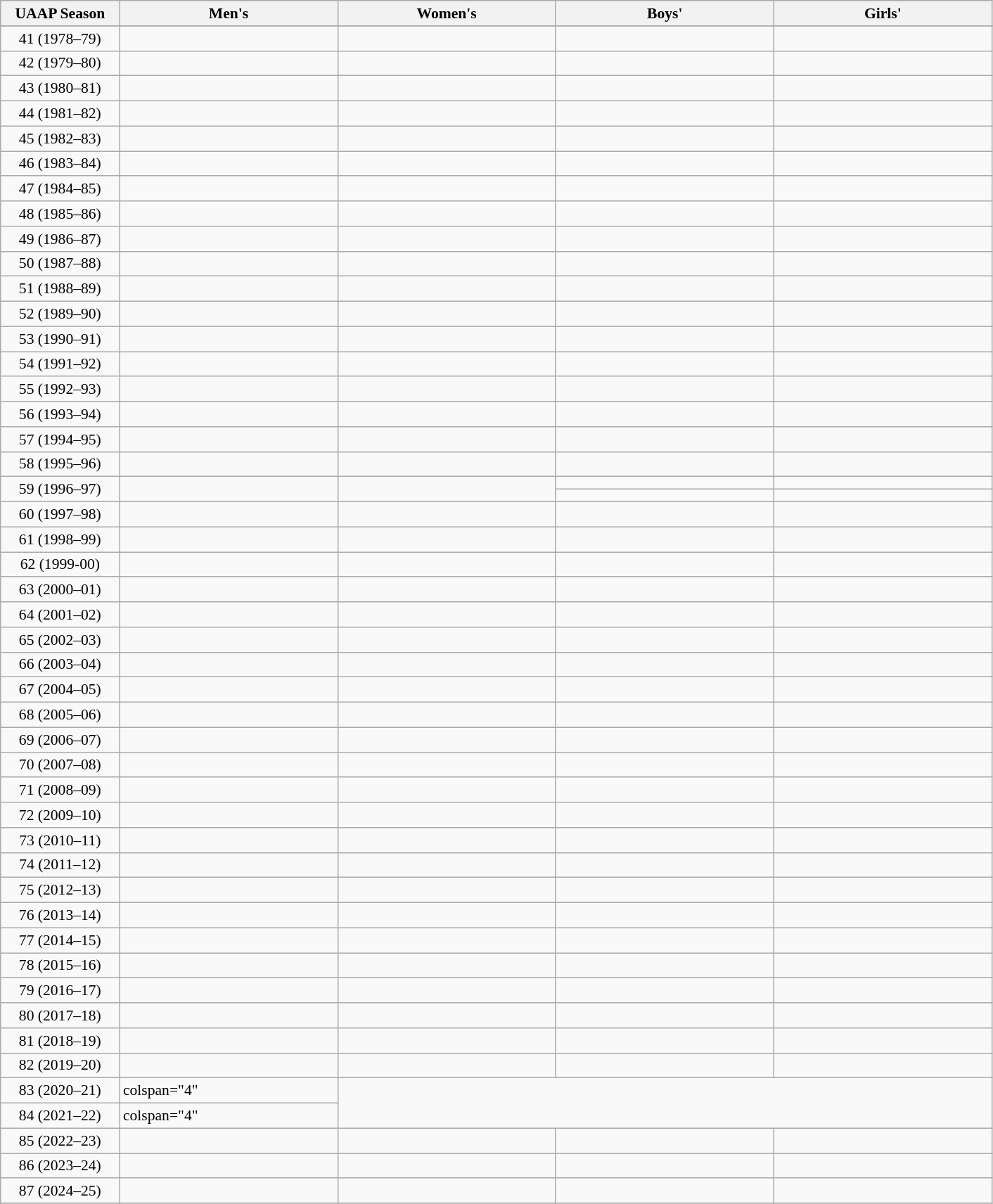<table class="wikitable" style="font-size:90%;">
<tr>
<th width=12%><strong>UAAP Season</strong></th>
<th width=200px><strong>Men's</strong></th>
<th width=200px><strong>Women's</strong></th>
<th width=200px><strong>Boys</strong>'</th>
<th width=200px><strong>Girls</strong>'</th>
</tr>
<tr>
</tr>
<tr>
<td align=center>41 (1978–79)</td>
<td></td>
<td></td>
<td></td>
<td></td>
</tr>
<tr>
<td align=center>42 (1979–80)</td>
<td></td>
<td></td>
<td></td>
<td></td>
</tr>
<tr>
<td align=center>43 (1980–81)</td>
<td></td>
<td></td>
<td></td>
<td></td>
</tr>
<tr>
<td align=center>44 (1981–82)</td>
<td></td>
<td></td>
<td></td>
<td></td>
</tr>
<tr>
<td align=center>45 (1982–83)</td>
<td></td>
<td></td>
<td></td>
<td></td>
</tr>
<tr>
<td align=center>46 (1983–84)</td>
<td></td>
<td></td>
<td></td>
<td></td>
</tr>
<tr>
<td align=center>47 (1984–85)</td>
<td></td>
<td></td>
<td></td>
<td></td>
</tr>
<tr>
<td align=center>48 (1985–86)</td>
<td></td>
<td></td>
<td></td>
<td></td>
</tr>
<tr>
<td align=center>49 (1986–87)</td>
<td></td>
<td></td>
<td></td>
<td></td>
</tr>
<tr>
<td align=center>50 (1987–88)</td>
<td></td>
<td></td>
<td></td>
<td></td>
</tr>
<tr>
<td align=center>51 (1988–89)</td>
<td></td>
<td></td>
<td></td>
<td></td>
</tr>
<tr>
<td align=center>52 (1989–90)</td>
<td></td>
<td></td>
<td></td>
<td></td>
</tr>
<tr>
<td align=center>53 (1990–91)</td>
<td></td>
<td></td>
<td></td>
<td></td>
</tr>
<tr>
<td align=center>54 (1991–92)</td>
<td></td>
<td></td>
<td></td>
<td></td>
</tr>
<tr>
<td align=center>55 (1992–93)</td>
<td></td>
<td></td>
<td></td>
<td></td>
</tr>
<tr>
<td align=center>56 (1993–94)</td>
<td></td>
<td></td>
<td></td>
<td></td>
</tr>
<tr>
<td align=center>57 (1994–95)</td>
<td></td>
<td></td>
<td></td>
<td></td>
</tr>
<tr>
<td align=center>58 (1995–96)</td>
<td></td>
<td></td>
<td></td>
<td></td>
</tr>
<tr>
<td align=center rowspan=2>59 (1996–97)</td>
<td rowspan=2></td>
<td rowspan=2></td>
<td></td>
<td></td>
</tr>
<tr>
<td></td>
<td></td>
</tr>
<tr>
<td align=center>60 (1997–98)</td>
<td></td>
<td></td>
<td></td>
<td></td>
</tr>
<tr>
<td align=center>61 (1998–99)</td>
<td></td>
<td></td>
<td></td>
<td></td>
</tr>
<tr>
<td align=center>62 (1999-00)</td>
<td></td>
<td></td>
<td></td>
<td></td>
</tr>
<tr>
<td align=center>63 (2000–01)</td>
<td></td>
<td></td>
<td></td>
<td></td>
</tr>
<tr>
<td align=center>64 (2001–02)</td>
<td></td>
<td></td>
<td></td>
<td></td>
</tr>
<tr>
<td align=center>65 (2002–03)</td>
<td></td>
<td></td>
<td></td>
<td></td>
</tr>
<tr>
<td align=center>66 (2003–04)</td>
<td></td>
<td></td>
<td></td>
<td></td>
</tr>
<tr>
<td align=center>67 (2004–05)</td>
<td></td>
<td></td>
<td></td>
<td></td>
</tr>
<tr>
<td align=center>68 (2005–06)</td>
<td></td>
<td></td>
<td></td>
<td></td>
</tr>
<tr>
<td align=center>69 (2006–07)</td>
<td></td>
<td></td>
<td></td>
<td></td>
</tr>
<tr>
<td align=center>70 (2007–08)</td>
<td></td>
<td></td>
<td></td>
<td></td>
</tr>
<tr>
<td align=center>71 (2008–09)</td>
<td></td>
<td></td>
<td></td>
<td></td>
</tr>
<tr>
<td align=center>72 (2009–10)</td>
<td></td>
<td></td>
<td></td>
<td></td>
</tr>
<tr>
<td align=center>73 (2010–11)</td>
<td></td>
<td></td>
<td></td>
<td></td>
</tr>
<tr>
<td align=center>74 (2011–12)</td>
<td></td>
<td></td>
<td></td>
<td></td>
</tr>
<tr>
<td align=center>75 (2012–13)</td>
<td></td>
<td></td>
<td></td>
<td></td>
</tr>
<tr>
<td align=center>76 (2013–14)</td>
<td></td>
<td></td>
<td></td>
<td></td>
</tr>
<tr>
<td align=center>77 (2014–15)</td>
<td></td>
<td></td>
<td></td>
<td></td>
</tr>
<tr>
<td align=center>78 (2015–16)</td>
<td></td>
<td></td>
<td></td>
<td></td>
</tr>
<tr>
<td align=center>79 (2016–17)</td>
<td></td>
<td></td>
<td></td>
<td></td>
</tr>
<tr>
<td align=center>80 (2017–18)</td>
<td></td>
<td></td>
<td></td>
<td></td>
</tr>
<tr>
<td align=center>81 (2018–19)</td>
<td></td>
<td></td>
<td></td>
<td></td>
</tr>
<tr>
<td align=center>82 (2019–20)</td>
<td></td>
<td></td>
<td></td>
<td></td>
</tr>
<tr>
<td align=center>83 (2020–21)</td>
<td>colspan="4" </td>
</tr>
<tr>
<td align=center>84 (2021–22)</td>
<td>colspan="4" </td>
</tr>
<tr>
<td align=center>85 (2022–23)</td>
<td></td>
<td></td>
<td></td>
<td></td>
</tr>
<tr>
<td align=center>86 (2023–24)</td>
<td></td>
<td></td>
<td></td>
<td></td>
</tr>
<tr>
<td align=center>87 (2024–25)</td>
<td></td>
<td></td>
<td></td>
<td></td>
</tr>
<tr>
</tr>
</table>
